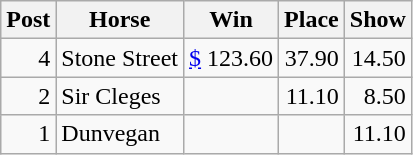<table class="wikitable" border="1">
<tr>
<th>Post</th>
<th>Horse</th>
<th>Win</th>
<th>Place</th>
<th>Show</th>
</tr>
<tr>
<td align="right">4</td>
<td>Stone Street</td>
<td align="right"><a href='#'>$</a> 123.60</td>
<td align="right">37.90</td>
<td align="right">14.50</td>
</tr>
<tr>
<td align="right">2</td>
<td>Sir Cleges</td>
<td></td>
<td align="right">11.10</td>
<td align="right">8.50</td>
</tr>
<tr>
<td align="right">1</td>
<td>Dunvegan</td>
<td></td>
<td></td>
<td align="right">11.10</td>
</tr>
</table>
